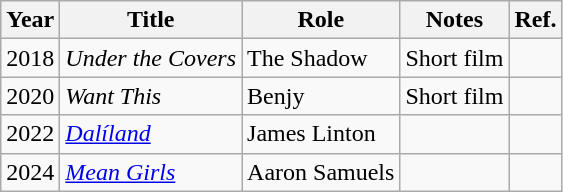<table class="wikitable">
<tr>
<th>Year</th>
<th>Title</th>
<th>Role</th>
<th class="unsortable">Notes</th>
<th>Ref.</th>
</tr>
<tr>
<td>2018</td>
<td><em>Under the Covers</em></td>
<td>The Shadow</td>
<td>Short film</td>
<td></td>
</tr>
<tr>
<td>2020</td>
<td><em>Want This</em></td>
<td>Benjy</td>
<td>Short film</td>
<td></td>
</tr>
<tr>
<td>2022</td>
<td><em><a href='#'>Dalíland</a></em></td>
<td>James Linton</td>
<td></td>
<td></td>
</tr>
<tr>
<td>2024</td>
<td><em><a href='#'>Mean Girls</a></em></td>
<td>Aaron Samuels</td>
<td></td>
<td></td>
</tr>
</table>
